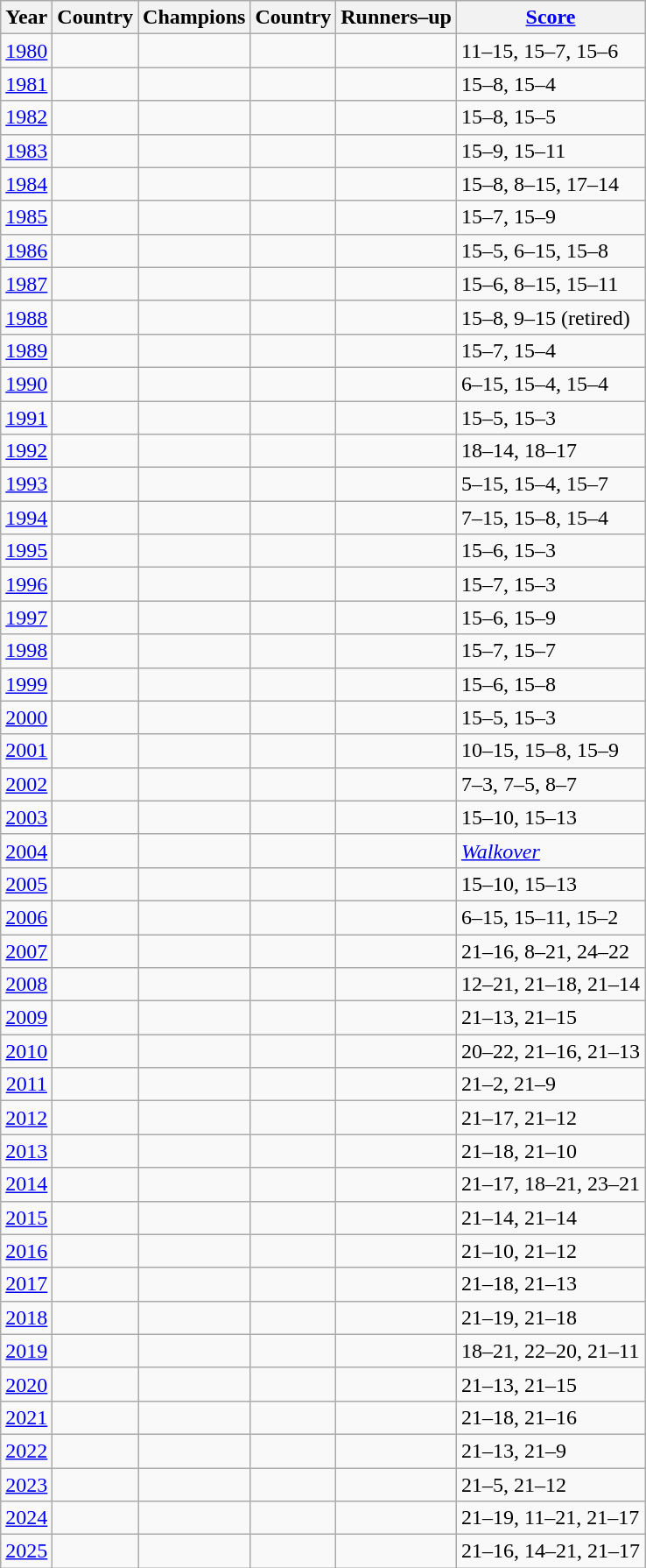<table class="wikitable sortable">
<tr>
<th>Year</th>
<th>Country</th>
<th>Champions</th>
<th>Country</th>
<th>Runners–up</th>
<th class="unsortable"><a href='#'>Score</a></th>
</tr>
<tr>
<td align=center><a href='#'>1980</a></td>
<td><br></td>
<td><br></td>
<td><br></td>
<td><br></td>
<td>11–15, 15–7, 15–6</td>
</tr>
<tr>
<td align=center><a href='#'>1981</a></td>
<td><br></td>
<td><br></td>
<td><br></td>
<td><br></td>
<td>15–8, 15–4</td>
</tr>
<tr>
<td align=center><a href='#'>1982</a></td>
<td><br></td>
<td><br></td>
<td><br></td>
<td><br></td>
<td>15–8, 15–5</td>
</tr>
<tr>
<td align=center><a href='#'>1983</a></td>
<td><br></td>
<td><br></td>
<td><br></td>
<td><br></td>
<td>15–9, 15–11</td>
</tr>
<tr>
<td align=center><a href='#'>1984</a></td>
<td><br></td>
<td><br></td>
<td><br></td>
<td><br></td>
<td>15–8, 8–15, 17–14</td>
</tr>
<tr>
<td align=center><a href='#'>1985</a></td>
<td><br></td>
<td><br></td>
<td><br></td>
<td><br></td>
<td>15–7, 15–9</td>
</tr>
<tr>
<td align=center><a href='#'>1986</a></td>
<td><br></td>
<td><br></td>
<td><br></td>
<td><br></td>
<td>15–5, 6–15, 15–8</td>
</tr>
<tr>
<td align=center><a href='#'>1987</a></td>
<td><br></td>
<td><br></td>
<td><br></td>
<td><br></td>
<td>15–6, 8–15, 15–11</td>
</tr>
<tr>
<td align=center><a href='#'>1988</a></td>
<td><br></td>
<td><br></td>
<td><br></td>
<td><br></td>
<td>15–8, 9–15 (retired)</td>
</tr>
<tr>
<td align=center><a href='#'>1989</a></td>
<td><br></td>
<td><br></td>
<td><br></td>
<td><br></td>
<td>15–7, 15–4</td>
</tr>
<tr>
<td align=center><a href='#'>1990</a></td>
<td><br></td>
<td><br></td>
<td><br></td>
<td><br></td>
<td>6–15, 15–4, 15–4</td>
</tr>
<tr>
<td align=center><a href='#'>1991</a></td>
<td><br></td>
<td><br></td>
<td><br></td>
<td><br></td>
<td>15–5, 15–3</td>
</tr>
<tr>
<td align=center><a href='#'>1992</a></td>
<td><br></td>
<td><br></td>
<td><br></td>
<td><br></td>
<td>18–14, 18–17</td>
</tr>
<tr>
<td align=center><a href='#'>1993</a></td>
<td><br></td>
<td><br></td>
<td><br></td>
<td><br></td>
<td>5–15, 15–4, 15–7</td>
</tr>
<tr>
<td align=center><a href='#'>1994</a></td>
<td><br></td>
<td><br></td>
<td><br></td>
<td><br></td>
<td>7–15, 15–8, 15–4</td>
</tr>
<tr>
<td align=center><a href='#'>1995</a></td>
<td><br></td>
<td><br></td>
<td><br></td>
<td><br></td>
<td>15–6, 15–3</td>
</tr>
<tr>
<td align=center><a href='#'>1996</a></td>
<td><br></td>
<td><br></td>
<td><br></td>
<td><br></td>
<td>15–7, 15–3</td>
</tr>
<tr>
<td align=center><a href='#'>1997</a></td>
<td><br></td>
<td><br></td>
<td><br></td>
<td><br></td>
<td>15–6, 15–9</td>
</tr>
<tr>
<td align=center><a href='#'>1998</a></td>
<td><br></td>
<td><br></td>
<td><br></td>
<td><br></td>
<td>15–7, 15–7</td>
</tr>
<tr>
<td align=center><a href='#'>1999</a></td>
<td><br></td>
<td><br></td>
<td><br></td>
<td><br></td>
<td>15–6, 15–8</td>
</tr>
<tr>
<td align=center><a href='#'>2000</a></td>
<td><br></td>
<td><br></td>
<td><br></td>
<td><br></td>
<td>15–5, 15–3</td>
</tr>
<tr>
<td align=center><a href='#'>2001</a></td>
<td><br></td>
<td><br></td>
<td><br></td>
<td><br></td>
<td>10–15, 15–8, 15–9</td>
</tr>
<tr>
<td align=center><a href='#'>2002</a></td>
<td><br></td>
<td><br></td>
<td><br></td>
<td><br></td>
<td>7–3, 7–5, 8–7</td>
</tr>
<tr>
<td align=center><a href='#'>2003</a></td>
<td><br></td>
<td><br></td>
<td><br></td>
<td><br></td>
<td>15–10, 15–13</td>
</tr>
<tr>
<td align=center><a href='#'>2004</a></td>
<td><br></td>
<td><br></td>
<td><br></td>
<td><br></td>
<td><em><a href='#'>Walkover</a></em></td>
</tr>
<tr>
<td align=center><a href='#'>2005</a></td>
<td><br></td>
<td><br></td>
<td><br></td>
<td><br></td>
<td>15–10, 15–13</td>
</tr>
<tr>
<td align=center><a href='#'>2006</a></td>
<td><br></td>
<td><br></td>
<td><br> </td>
<td><br></td>
<td>6–15, 15–11, 15–2</td>
</tr>
<tr>
<td align=center><a href='#'>2007</a></td>
<td><br></td>
<td><br></td>
<td><br> </td>
<td><br></td>
<td>21–16, 8–21, 24–22</td>
</tr>
<tr>
<td align=center><a href='#'>2008</a></td>
<td><br></td>
<td><br></td>
<td><br></td>
<td><br></td>
<td>12–21, 21–18, 21–14</td>
</tr>
<tr>
<td align=center><a href='#'>2009</a></td>
<td><br></td>
<td><br></td>
<td><br></td>
<td><br></td>
<td>21–13, 21–15</td>
</tr>
<tr>
<td align=center><a href='#'>2010</a></td>
<td><br></td>
<td><br> </td>
<td><br></td>
<td><br> </td>
<td>20–22, 21–16, 21–13</td>
</tr>
<tr>
<td align=center><a href='#'>2011</a></td>
<td><br></td>
<td><br></td>
<td><br></td>
<td><br></td>
<td>21–2, 21–9</td>
</tr>
<tr>
<td align=center><a href='#'>2012</a></td>
<td><br></td>
<td><br></td>
<td><br></td>
<td><br></td>
<td>21–17, 21–12</td>
</tr>
<tr>
<td align=center><a href='#'>2013</a></td>
<td><br></td>
<td><br></td>
<td><br></td>
<td><br></td>
<td>21–18, 21–10</td>
</tr>
<tr>
<td align=center><a href='#'>2014</a></td>
<td><br></td>
<td><br></td>
<td><br></td>
<td><br></td>
<td>21–17, 18–21, 23–21</td>
</tr>
<tr>
<td align=center><a href='#'>2015</a></td>
<td><br></td>
<td><br></td>
<td><br></td>
<td><br></td>
<td>21–14, 21–14</td>
</tr>
<tr>
<td align=center><a href='#'>2016</a></td>
<td><br></td>
<td><br></td>
<td><br></td>
<td><br></td>
<td>21–10, 21–12</td>
</tr>
<tr>
<td align=center><a href='#'>2017</a></td>
<td><br></td>
<td><br></td>
<td><br> </td>
<td><br></td>
<td>21–18, 21–13</td>
</tr>
<tr>
<td align=center><a href='#'>2018</a></td>
<td><br></td>
<td><br></td>
<td><br></td>
<td><br></td>
<td>21–19, 21–18</td>
</tr>
<tr>
<td align=center><a href='#'>2019</a></td>
<td><br></td>
<td><br></td>
<td><br></td>
<td><br></td>
<td>18–21, 22–20, 21–11</td>
</tr>
<tr>
<td align=center><a href='#'>2020</a></td>
<td><br></td>
<td><br></td>
<td><br></td>
<td><br></td>
<td>21–13, 21–15</td>
</tr>
<tr>
<td align=center><a href='#'>2021</a></td>
<td><br></td>
<td><br></td>
<td><br></td>
<td><br></td>
<td>21–18, 21–16</td>
</tr>
<tr>
<td align=center><a href='#'>2022</a></td>
<td><br></td>
<td><br></td>
<td><br></td>
<td><br></td>
<td>21–13, 21–9</td>
</tr>
<tr>
<td align=center><a href='#'>2023</a></td>
<td><br></td>
<td><br></td>
<td><br></td>
<td><br></td>
<td>21–5, 21–12</td>
</tr>
<tr>
<td align=center><a href='#'>2024</a></td>
<td><br></td>
<td><br></td>
<td><br></td>
<td><br></td>
<td>21–19, 11–21, 21–17</td>
</tr>
<tr>
<td align=center><a href='#'>2025</a></td>
<td><br></td>
<td><br></td>
<td><br></td>
<td><br></td>
<td>21–16, 14–21, 21–17</td>
</tr>
</table>
